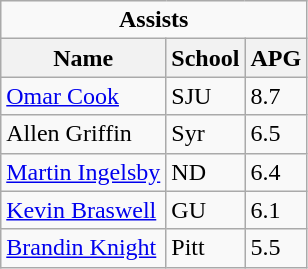<table class="wikitable">
<tr>
<td colspan=3 style="text-align:center;"><strong>Assists</strong></td>
</tr>
<tr>
<th>Name</th>
<th>School</th>
<th>APG</th>
</tr>
<tr>
<td><a href='#'>Omar Cook</a></td>
<td>SJU</td>
<td>8.7</td>
</tr>
<tr>
<td>Allen Griffin</td>
<td>Syr</td>
<td>6.5</td>
</tr>
<tr>
<td><a href='#'>Martin Ingelsby</a></td>
<td>ND</td>
<td>6.4</td>
</tr>
<tr>
<td><a href='#'>Kevin Braswell</a></td>
<td>GU</td>
<td>6.1</td>
</tr>
<tr>
<td><a href='#'>Brandin Knight</a></td>
<td>Pitt</td>
<td>5.5</td>
</tr>
</table>
